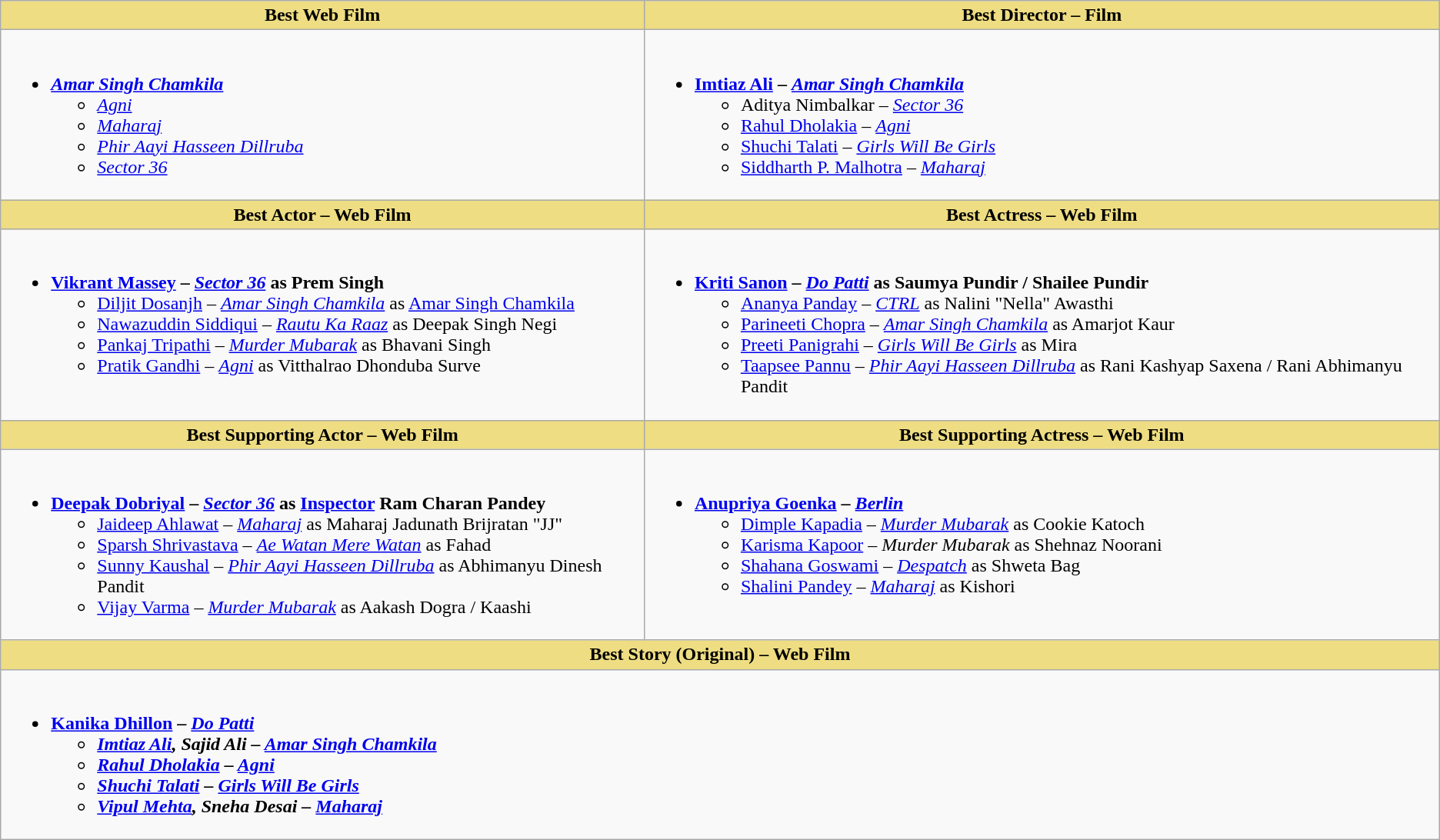<table class="wikitable">
<tr>
<th style="background:#EEDD82;text-align:center;">Best Web Film</th>
<th style="background:#eedd82;text-align:center;">Best Director – Film</th>
</tr>
<tr>
<td valign="top"><br><ul><li><a href='#'><strong><em>Amar Singh Chamkila</em></strong></a><ul><li><a href='#'><em>Agni</em></a></li><li><a href='#'><em>Maharaj</em></a></li><li><em><a href='#'>Phir Aayi Hasseen Dillruba</a></em></li><li><em><a href='#'>Sector 36</a></em></li></ul></li></ul></td>
<td valign="top"><br><ul><li><a href='#'><strong>Imtiaz Ali</strong></a> <strong>– <a href='#'><em>Amar Singh Chamkila</em></a></strong><ul><li>Aditya Nimbalkar – <em><a href='#'>Sector 36</a></em></li><li><a href='#'>Rahul Dholakia</a> – <a href='#'><em>Agni</em></a></li><li><a href='#'>Shuchi Talati</a> – <a href='#'><em>Girls Will Be Girls</em></a></li><li><a href='#'>Siddharth P. Malhotra</a> – <a href='#'><em>Maharaj</em></a></li></ul></li></ul></td>
</tr>
<tr>
<th style="background:#EEDD82;text-align:center;">Best Actor – Web Film</th>
<th style="background:#eedd82;text-align:center;">Best Actress – Web Film</th>
</tr>
<tr>
<td valign="top"><br><ul><li><strong><a href='#'>Vikrant Massey</a></strong> <strong>– <em><a href='#'>Sector 36</a></em> as Prem Singh</strong><ul><li><a href='#'>Diljit Dosanjh</a> – <a href='#'><em>Amar Singh Chamkila</em></a> as <a href='#'>Amar Singh Chamkila</a></li><li><a href='#'>Nawazuddin Siddiqui</a> – <em><a href='#'>Rautu Ka Raaz</a></em> as Deepak Singh Negi</li><li><a href='#'>Pankaj Tripathi</a> – <em><a href='#'>Murder Mubarak</a></em> as Bhavani Singh</li><li><a href='#'>Pratik Gandhi</a> – <a href='#'><em>Agni</em></a> as Vitthalrao Dhonduba Surve</li></ul></li></ul></td>
<td valign="top"><br><ul><li><strong><a href='#'>Kriti Sanon</a> – <em><a href='#'>Do Patti</a></em> as Saumya Pundir /  Shailee Pundir</strong><ul><li><a href='#'>Ananya Panday</a> – <a href='#'><em>CTRL</em></a> as Nalini "Nella" Awasthi</li><li><a href='#'>Parineeti Chopra</a> – <a href='#'><em>Amar Singh Chamkila</em></a> as Amarjot Kaur</li><li><a href='#'>Preeti Panigrahi</a> – <a href='#'><em>Girls Will Be Girls</em></a> as Mira</li><li><a href='#'>Taapsee Pannu</a> – <em><a href='#'>Phir Aayi Hasseen Dillruba</a></em> as Rani Kashyap Saxena / Rani Abhimanyu Pandit</li></ul></li></ul></td>
</tr>
<tr>
<th style="background:#EEDD82;text-align:center;">Best Supporting Actor – Web Film</th>
<th style="background:#eedd82;text-align:center;">Best Supporting Actress – Web Film</th>
</tr>
<tr>
<td valign="top"><br><ul><li><strong><a href='#'>Deepak Dobriyal</a> – <em><a href='#'>Sector 36</a></em> as <a href='#'>Inspector</a> Ram Charan Pandey</strong><ul><li><a href='#'>Jaideep Ahlawat</a> – <a href='#'><em>Maharaj</em></a> as Maharaj Jadunath Brijratan "JJ"</li><li><a href='#'>Sparsh Shrivastava</a> – <em><a href='#'>Ae Watan Mere Watan</a></em> as Fahad</li><li><a href='#'>Sunny Kaushal</a> – <em><a href='#'>Phir Aayi Hasseen Dillruba</a></em> as Abhimanyu Dinesh Pandit</li><li><a href='#'>Vijay Varma</a> – <em><a href='#'>Murder Mubarak</a></em> as Aakash Dogra / Kaashi</li></ul></li></ul></td>
<td valign="top"><br><ul><li><strong><a href='#'>Anupriya Goenka</a> – <a href='#'><em>Berlin</em></a></strong><ul><li><a href='#'>Dimple Kapadia</a> – <em><a href='#'>Murder Mubarak</a></em> as Cookie Katoch</li><li><a href='#'>Karisma Kapoor</a> – <em>Murder Mubarak</em> as Shehnaz Noorani</li><li><a href='#'>Shahana Goswami</a> – <a href='#'><em>Despatch</em></a> as Shweta Bag</li><li><a href='#'>Shalini Pandey</a> – <a href='#'><em>Maharaj</em></a> as Kishori</li></ul></li></ul></td>
</tr>
<tr>
<th colspan="2" style="background:#eedd82; text-align:center;">Best Story (Original) – Web Film</th>
</tr>
<tr>
<td colspan="2" valign="top"><br><ul><li><strong><a href='#'>Kanika Dhillon</a> – <em><a href='#'>Do Patti</a><strong><em><ul><li><a href='#'>Imtiaz Ali</a>, Sajid Ali – <a href='#'></em>Amar Singh Chamkila<em></a></li><li><a href='#'>Rahul Dholakia</a> – <a href='#'></em>Agni<em></a></li><li><a href='#'>Shuchi Talati</a> – <a href='#'></em>Girls Will Be Girls<em></a></li><li><a href='#'>Vipul Mehta</a>, Sneha Desai – <a href='#'></em>Maharaj<em></a></li></ul></li></ul></td>
</tr>
</table>
